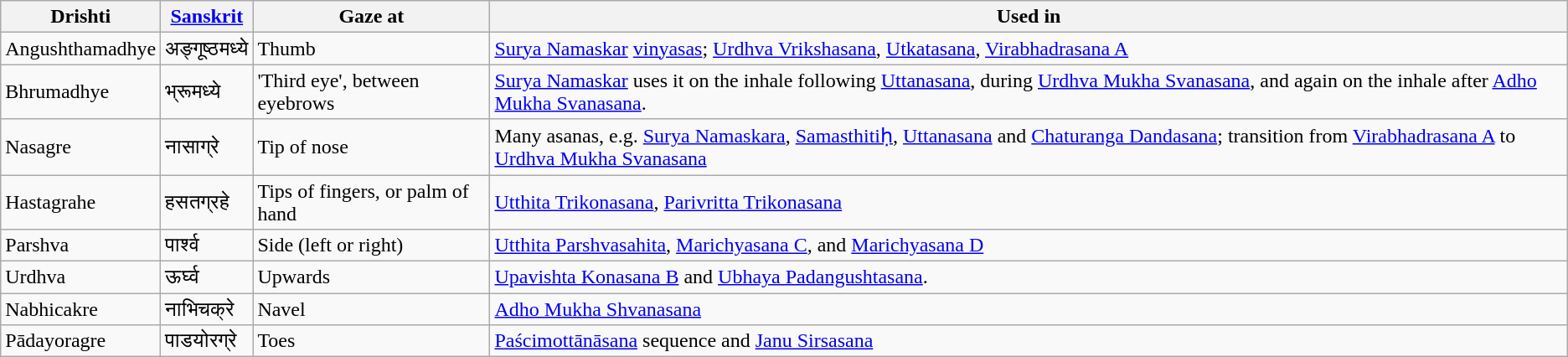<table class="wikitable">
<tr>
<th>Drishti</th>
<th><a href='#'>Sanskrit</a></th>
<th>Gaze at</th>
<th>Used in</th>
</tr>
<tr>
<td>Angushthamadhye</td>
<td>अङ्गूष्ठमध्ये</td>
<td>Thumb</td>
<td><a href='#'>Surya Namaskar</a> <a href='#'>vinyasas</a>; <a href='#'>Urdhva Vrikshasana</a>, <a href='#'>Utkatasana</a>, <a href='#'>Virabhadrasana A</a></td>
</tr>
<tr>
<td>Bhrumadhye</td>
<td>भ्रूमध्ये</td>
<td>'Third eye', between eyebrows</td>
<td><a href='#'>Surya Namaskar</a> uses it on the inhale following <a href='#'>Uttanasana</a>, during <a href='#'>Urdhva Mukha Svanasana</a>, and again on the inhale after <a href='#'>Adho Mukha Svanasana</a>.</td>
</tr>
<tr>
<td>Nasagre</td>
<td>नासाग्रे</td>
<td>Tip of nose</td>
<td>Many asanas, e.g. <a href='#'>Surya Namaskara</a>, <a href='#'>Samasthitiḥ</a>, <a href='#'>Uttanasana</a> and <a href='#'>Chaturanga Dandasana</a>; transition from <a href='#'>Virabhadrasana A</a> to <a href='#'>Urdhva Mukha Svanasana</a></td>
</tr>
<tr>
<td>Hastagrahe</td>
<td>हसतग्रहे</td>
<td>Tips of fingers, or palm of hand</td>
<td><a href='#'>Utthita Trikonasana</a>, <a href='#'>Parivritta Trikonasana</a></td>
</tr>
<tr>
<td>Parshva</td>
<td>पार्श्व</td>
<td>Side (left or right)</td>
<td><a href='#'>Utthita Parshvasahita</a>, <a href='#'>Marichyasana C</a>, and <a href='#'>Marichyasana D</a></td>
</tr>
<tr>
<td>Urdhva</td>
<td>ऊर्घ्व</td>
<td>Upwards</td>
<td><a href='#'>Upavishta Konasana B</a> and <a href='#'>Ubhaya Padangushtasana</a>.</td>
</tr>
<tr>
<td>Nabhicakre</td>
<td>नाभिचक्रे</td>
<td>Navel</td>
<td><a href='#'>Adho Mukha Shvanasana</a></td>
</tr>
<tr>
<td>Pādayoragre</td>
<td>पाडयोरग्रे</td>
<td>Toes</td>
<td><a href='#'>Paścimottānāsana</a> sequence and <a href='#'>Janu Sirsasana</a></td>
</tr>
</table>
